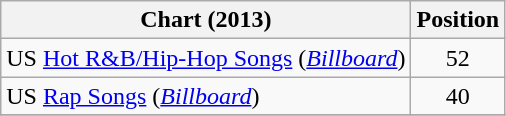<table class="wikitable sortable">
<tr>
<th scope="col">Chart (2013)</th>
<th scope="col">Position</th>
</tr>
<tr>
<td>US <a href='#'>Hot R&B/Hip-Hop Songs</a> (<em><a href='#'>Billboard</a></em>)</td>
<td style="text-align:center;">52</td>
</tr>
<tr>
<td>US <a href='#'>Rap Songs</a> (<em><a href='#'>Billboard</a></em>)</td>
<td style="text-align:center;">40</td>
</tr>
<tr>
</tr>
</table>
